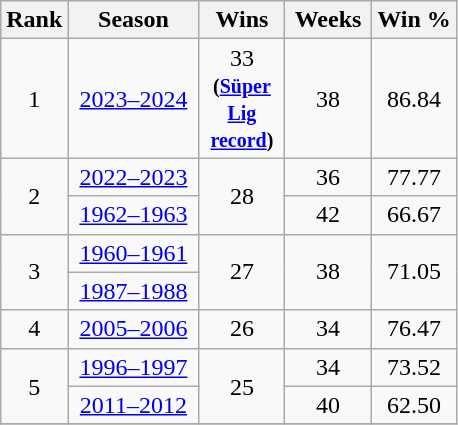<table class="wikitable sortable">
<tr>
<th>Rank</th>
<th width=80>Season</th>
<th width=50>Wins</th>
<th width=50>Weeks</th>
<th width=50>Win %</th>
</tr>
<tr align=center>
<td>1</td>
<td><a href='#'>2023–2024</a></td>
<td>33<br><small><strong>(<a href='#'>Süper Lig record</a>)</strong></small></td>
<td>38</td>
<td>86.84</td>
</tr>
<tr align=center>
<td rowspan=2>2</td>
<td><a href='#'>2022–2023</a></td>
<td rowspan=2>28</td>
<td>36</td>
<td>77.77</td>
</tr>
<tr align=center>
<td><a href='#'>1962–1963</a></td>
<td>42</td>
<td>66.67</td>
</tr>
<tr align=center>
<td rowspan=2>3</td>
<td><a href='#'>1960–1961</a></td>
<td rowspan=2>27</td>
<td rowspan=2>38</td>
<td rowspan=2>71.05</td>
</tr>
<tr align=center>
<td><a href='#'>1987–1988</a></td>
</tr>
<tr align=center>
<td>4</td>
<td><a href='#'>2005–2006</a></td>
<td>26</td>
<td>34</td>
<td>76.47</td>
</tr>
<tr align=center>
<td rowspan=2>5</td>
<td><a href='#'>1996–1997</a></td>
<td rowspan=2>25</td>
<td>34</td>
<td>73.52</td>
</tr>
<tr align=center>
<td><a href='#'>2011–2012</a></td>
<td>40</td>
<td>62.50</td>
</tr>
<tr align=center>
</tr>
</table>
